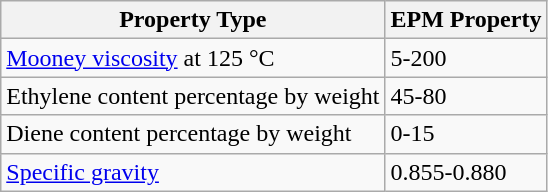<table class="wikitable">
<tr>
<th>Property Type</th>
<th>EPM Property</th>
</tr>
<tr>
<td><a href='#'>Mooney viscosity</a> at 125 °C</td>
<td>5-200</td>
</tr>
<tr>
<td>Ethylene content percentage by weight</td>
<td>45-80</td>
</tr>
<tr>
<td>Diene content percentage by weight</td>
<td>0-15</td>
</tr>
<tr>
<td><a href='#'>Specific gravity</a></td>
<td>0.855-0.880</td>
</tr>
</table>
